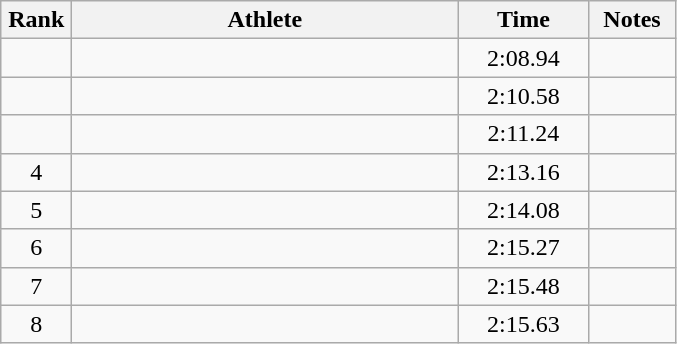<table class="wikitable" style="text-align:center">
<tr>
<th width=40>Rank</th>
<th width=250>Athlete</th>
<th width=80>Time</th>
<th width=50>Notes</th>
</tr>
<tr>
<td></td>
<td align=left></td>
<td>2:08.94</td>
<td></td>
</tr>
<tr>
<td></td>
<td align=left></td>
<td>2:10.58</td>
<td></td>
</tr>
<tr>
<td></td>
<td align=left></td>
<td>2:11.24</td>
<td></td>
</tr>
<tr>
<td>4</td>
<td align=left></td>
<td>2:13.16</td>
<td></td>
</tr>
<tr>
<td>5</td>
<td align=left></td>
<td>2:14.08</td>
<td></td>
</tr>
<tr>
<td>6</td>
<td align=left></td>
<td>2:15.27</td>
<td></td>
</tr>
<tr>
<td>7</td>
<td align=left></td>
<td>2:15.48</td>
<td></td>
</tr>
<tr>
<td>8</td>
<td align=left></td>
<td>2:15.63</td>
<td></td>
</tr>
</table>
